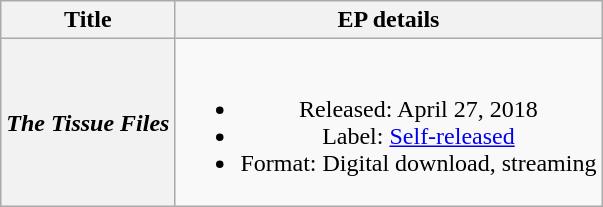<table class="wikitable plainrowheaders" style="text-align:center;">
<tr>
<th scope="col">Title</th>
<th scope="col">EP details</th>
</tr>
<tr>
<th scope="row"><em>The Tissue Files</em></th>
<td><br><ul><li>Released: April 27, 2018</li><li>Label: <a href='#'>Self-released</a></li><li>Format: Digital download, streaming</li></ul></td>
</tr>
</table>
